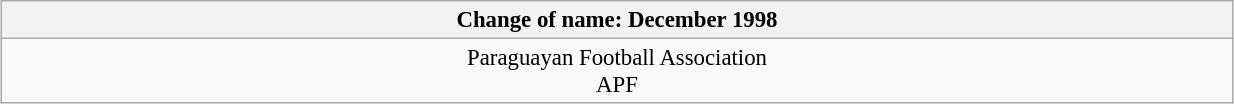<table class="wikitable" border="1" style="font-size: 95%; margin: 10px auto; text-align: center; width: 65%;">
<tr>
<th>Change of name: December 1998</th>
</tr>
<tr>
<td>Paraguayan Football Association<br>APF</td>
</tr>
</table>
